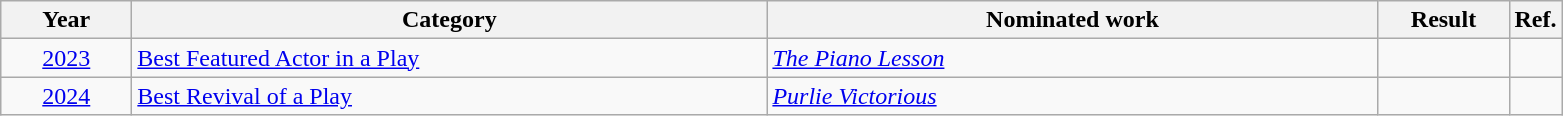<table class=wikitable>
<tr>
<th scope="col" style="width:5em;">Year</th>
<th scope="col" style="width:26em;">Category</th>
<th scope="col" style="width:25em;">Nominated work</th>
<th scope="col" style="width:5em;">Result</th>
<th>Ref.</th>
</tr>
<tr>
<td style="text-align:center;"><a href='#'>2023</a></td>
<td><a href='#'>Best Featured Actor in a Play</a></td>
<td><em><a href='#'>The Piano Lesson</a></em></td>
<td></td>
<td></td>
</tr>
<tr>
<td style="text-align:center;"><a href='#'>2024</a></td>
<td><a href='#'>Best Revival of a Play</a></td>
<td><em><a href='#'>Purlie Victorious</a></em></td>
<td></td>
<td style="text-align:center;"></td>
</tr>
</table>
